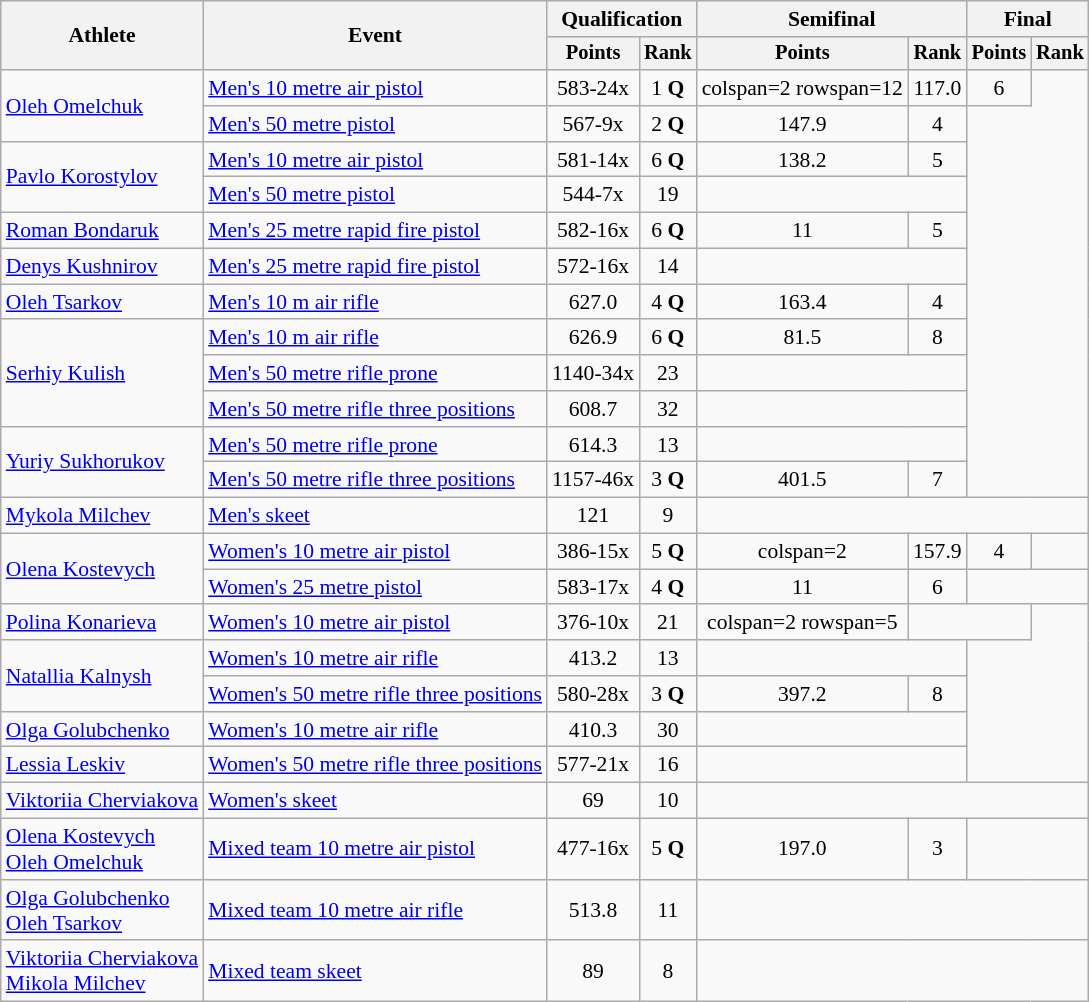<table class="wikitable" style="font-size:90%">
<tr>
<th rowspan="2">Athlete</th>
<th rowspan="2">Event</th>
<th colspan=2>Qualification</th>
<th colspan=2>Semifinal</th>
<th colspan=2>Final</th>
</tr>
<tr style="font-size:95%">
<th>Points</th>
<th>Rank</th>
<th>Points</th>
<th>Rank</th>
<th>Points</th>
<th>Rank</th>
</tr>
<tr align=center>
<td align=left rowspan=2><a href='#'>Oleh Omelchuk</a></td>
<td align=left><a href='#'>Men's 10 metre air pistol</a></td>
<td>583-24x</td>
<td>1 <strong>Q</strong></td>
<td>colspan=2 rowspan=12 </td>
<td>117.0</td>
<td>6</td>
</tr>
<tr align=center>
<td align=left><a href='#'>Men's 50 metre pistol</a></td>
<td>567-9x</td>
<td>2 <strong>Q</strong></td>
<td>147.9</td>
<td>4</td>
</tr>
<tr align=center>
<td align=left rowspan=2><a href='#'>Pavlo Korostylov</a></td>
<td align=left><a href='#'>Men's 10 metre air pistol</a></td>
<td>581-14x</td>
<td>6 <strong>Q</strong></td>
<td>138.2</td>
<td>5</td>
</tr>
<tr align=center>
<td align=left><a href='#'>Men's 50 metre pistol</a></td>
<td>544-7x</td>
<td>19</td>
<td colspan=2></td>
</tr>
<tr align=center>
<td align=left><a href='#'>Roman Bondaruk</a></td>
<td align=left><a href='#'>Men's 25 metre rapid fire pistol</a></td>
<td>582-16x</td>
<td>6 <strong>Q</strong></td>
<td>11</td>
<td>5</td>
</tr>
<tr align=center>
<td align=left><a href='#'>Denys Kushnirov</a></td>
<td align=left><a href='#'>Men's 25 metre rapid fire pistol</a></td>
<td>572-16x</td>
<td>14</td>
<td colspan=2></td>
</tr>
<tr align=center>
<td align=left><a href='#'>Oleh Tsarkov</a></td>
<td align=left><a href='#'>Men's 10 m air rifle</a></td>
<td>627.0</td>
<td>4 <strong>Q</strong></td>
<td>163.4</td>
<td>4</td>
</tr>
<tr align=center>
<td align=left rowspan=3><a href='#'>Serhiy Kulish</a></td>
<td align=left><a href='#'>Men's 10 m air rifle</a></td>
<td>626.9</td>
<td>6 <strong>Q</strong></td>
<td>81.5</td>
<td>8</td>
</tr>
<tr align=center>
<td align=left><a href='#'>Men's 50 metre rifle prone</a></td>
<td>1140-34x</td>
<td>23</td>
<td colspan=2></td>
</tr>
<tr align=center>
<td align=left><a href='#'>Men's 50 metre rifle three positions</a></td>
<td>608.7</td>
<td>32</td>
<td colspan=2></td>
</tr>
<tr align=center>
<td align=left rowspan=2><a href='#'>Yuriy Sukhorukov</a></td>
<td align=left><a href='#'>Men's 50 metre rifle prone</a></td>
<td>614.3</td>
<td>13</td>
<td colspan=2></td>
</tr>
<tr align=center>
<td align=left><a href='#'>Men's 50 metre rifle three positions</a></td>
<td>1157-46x</td>
<td>3 <strong>Q</strong></td>
<td>401.5</td>
<td>7</td>
</tr>
<tr align=center>
<td align=left><a href='#'>Mykola Milchev</a></td>
<td align=left><a href='#'>Men's skeet</a></td>
<td>121</td>
<td>9</td>
<td colspan=4></td>
</tr>
<tr align=center>
<td align=left rowspan=2><a href='#'>Olena Kostevych</a></td>
<td align=left><a href='#'>Women's 10 metre air pistol</a></td>
<td>386-15x</td>
<td>5 <strong>Q</strong></td>
<td>colspan=2 </td>
<td>157.9</td>
<td>4</td>
</tr>
<tr align=center>
<td align=left><a href='#'>Women's 25 metre pistol</a></td>
<td>583-17x</td>
<td>4 <strong>Q</strong></td>
<td>11</td>
<td>6</td>
<td colspan=2></td>
</tr>
<tr align=center>
<td align=left><a href='#'>Polina Konarieva</a></td>
<td align=left><a href='#'>Women's 10 metre air pistol</a></td>
<td>376-10x</td>
<td>21</td>
<td>colspan=2 rowspan=5 </td>
<td colspan=2></td>
</tr>
<tr align=center>
<td align=left rowspan=2><a href='#'>Natallia Kalnysh</a></td>
<td align=left><a href='#'>Women's 10 metre air rifle</a></td>
<td>413.2</td>
<td>13</td>
<td colspan=2></td>
</tr>
<tr align=center>
<td align=left><a href='#'>Women's 50 metre rifle three positions</a></td>
<td>580-28x</td>
<td>3 <strong>Q</strong></td>
<td>397.2</td>
<td>8</td>
</tr>
<tr align=center>
<td align=left><a href='#'>Olga Golubchenko</a></td>
<td align=left><a href='#'>Women's 10 metre air rifle</a></td>
<td>410.3</td>
<td>30</td>
<td colspan=2></td>
</tr>
<tr align=center>
<td align=left><a href='#'>Lessia Leskiv</a></td>
<td align=left><a href='#'>Women's 50 metre rifle three positions</a></td>
<td>577-21x</td>
<td>16</td>
<td colspan=2></td>
</tr>
<tr align=center>
<td align=left><a href='#'>Viktoriia Cherviakova</a></td>
<td align=left><a href='#'>Women's skeet</a></td>
<td>69</td>
<td>10</td>
<td colspan=4></td>
</tr>
<tr align=center>
<td align=left><a href='#'>Olena Kostevych</a><br><a href='#'>Oleh Omelchuk</a></td>
<td align=left><a href='#'>Mixed team 10 metre air pistol</a></td>
<td>477-16x</td>
<td>5 <strong>Q</strong></td>
<td>197.0</td>
<td>3</td>
<td colspan=2></td>
</tr>
<tr align=center>
<td align=left><a href='#'>Olga Golubchenko</a><br><a href='#'>Oleh Tsarkov</a></td>
<td align=left><a href='#'>Mixed team 10 metre air rifle</a></td>
<td>513.8</td>
<td>11</td>
<td colspan=4></td>
</tr>
<tr align=center>
<td align=left><a href='#'>Viktoriia Cherviakova</a><br><a href='#'>Mikola Milchev</a></td>
<td align=left><a href='#'>Mixed team skeet</a></td>
<td>89</td>
<td>8</td>
<td colspan=4></td>
</tr>
</table>
